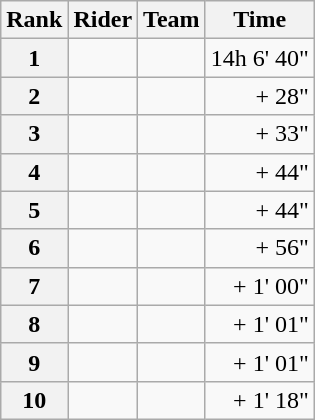<table class="wikitable" margin-bottom:0;">
<tr>
<th scope="col">Rank</th>
<th scope="col">Rider</th>
<th scope="col">Team</th>
<th scope="col">Time</th>
</tr>
<tr>
<th scope="row">1</th>
<td> </td>
<td></td>
<td align="right">14h 6' 40"</td>
</tr>
<tr>
<th scope="row">2</th>
<td></td>
<td></td>
<td align="right">+ 28"</td>
</tr>
<tr>
<th scope="row">3</th>
<td></td>
<td></td>
<td align="right">+ 33"</td>
</tr>
<tr>
<th scope="row">4</th>
<td></td>
<td></td>
<td align="right">+ 44"</td>
</tr>
<tr>
<th scope="row">5</th>
<td> </td>
<td></td>
<td align="right">+ 44"</td>
</tr>
<tr>
<th scope="row">6</th>
<td></td>
<td></td>
<td align="right">+ 56"</td>
</tr>
<tr>
<th scope="row">7</th>
<td></td>
<td></td>
<td align="right">+ 1' 00"</td>
</tr>
<tr>
<th scope="row">8</th>
<td></td>
<td></td>
<td align="right">+ 1' 01"</td>
</tr>
<tr>
<th scope="row">9</th>
<td></td>
<td></td>
<td align="right">+ 1' 01"</td>
</tr>
<tr>
<th scope="row">10</th>
<td></td>
<td></td>
<td align="right">+ 1' 18"</td>
</tr>
</table>
